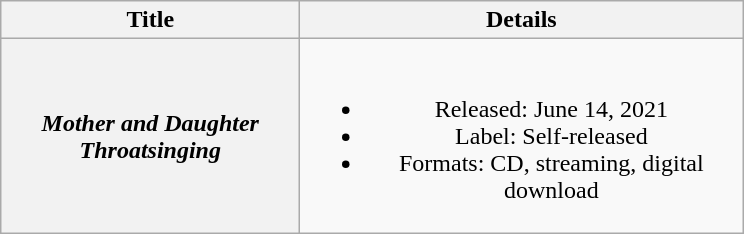<table class="wikitable plainrowheaders" style="text-align:center;">
<tr>
<th style="width:12em;">Title</th>
<th style="width:18em;">Details</th>
</tr>
<tr>
<th scope="row"><em>Mother and Daughter Throatsinging</em></th>
<td><br><ul><li>Released: June 14, 2021</li><li>Label: Self-released</li><li>Formats: CD, streaming, digital download</li></ul></td>
</tr>
</table>
